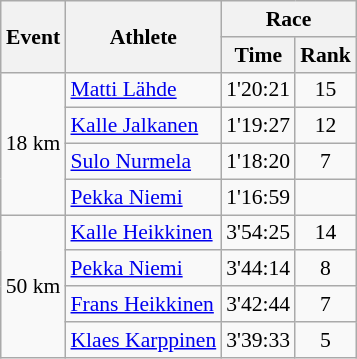<table class="wikitable" border="1" style="font-size:90%">
<tr>
<th rowspan=2>Event</th>
<th rowspan=2>Athlete</th>
<th colspan=2>Race</th>
</tr>
<tr>
<th>Time</th>
<th>Rank</th>
</tr>
<tr>
<td rowspan=4>18 km</td>
<td><a href='#'>Matti Lähde</a></td>
<td align=center>1'20:21</td>
<td align=center>15</td>
</tr>
<tr>
<td><a href='#'>Kalle Jalkanen</a></td>
<td align=center>1'19:27</td>
<td align=center>12</td>
</tr>
<tr>
<td><a href='#'>Sulo Nurmela</a></td>
<td align=center>1'18:20</td>
<td align=center>7</td>
</tr>
<tr>
<td><a href='#'>Pekka Niemi</a></td>
<td align=center>1'16:59</td>
<td align=center></td>
</tr>
<tr>
<td rowspan=4>50 km</td>
<td><a href='#'>Kalle Heikkinen</a></td>
<td align=center>3'54:25</td>
<td align=center>14</td>
</tr>
<tr>
<td><a href='#'>Pekka Niemi</a></td>
<td align=center>3'44:14</td>
<td align=center>8</td>
</tr>
<tr>
<td><a href='#'>Frans Heikkinen</a></td>
<td align=center>3'42:44</td>
<td align=center>7</td>
</tr>
<tr>
<td><a href='#'>Klaes Karppinen</a></td>
<td align=center>3'39:33</td>
<td align=center>5</td>
</tr>
</table>
